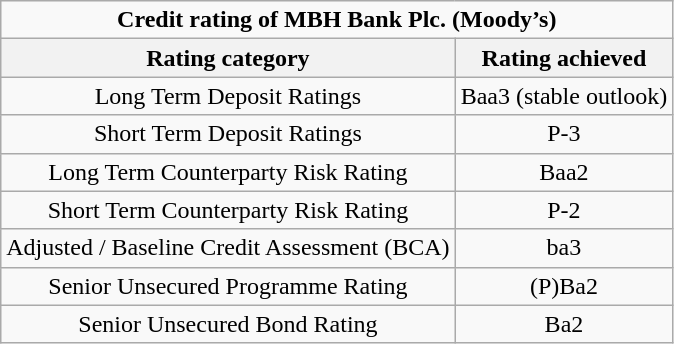<table class="wikitable" style="text-align:center;">
<tr>
<td colspan=2><strong>Credit rating of MBH Bank Plc. (Moody’s)</strong></td>
</tr>
<tr>
<th>Rating category</th>
<th>Rating achieved</th>
</tr>
<tr>
<td>Long Term Deposit Ratings</td>
<td>Baa3 (stable outlook)</td>
</tr>
<tr>
<td>Short Term Deposit Ratings</td>
<td>P-3</td>
</tr>
<tr>
<td>Long Term Counterparty Risk Rating</td>
<td>Baa2</td>
</tr>
<tr>
<td>Short Term Counterparty Risk Rating</td>
<td>P-2</td>
</tr>
<tr>
<td>Adjusted / Baseline Credit Assessment (BCA)</td>
<td>ba3</td>
</tr>
<tr>
<td>Senior Unsecured Programme Rating</td>
<td>(P)Ba2</td>
</tr>
<tr>
<td>Senior Unsecured Bond Rating</td>
<td>Ba2</td>
</tr>
</table>
